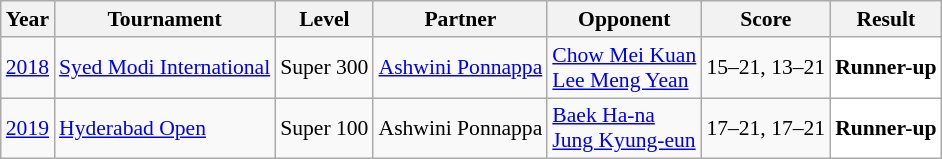<table class="sortable wikitable" style="font-size: 90%;">
<tr>
<th>Year</th>
<th>Tournament</th>
<th>Level</th>
<th>Partner</th>
<th>Opponent</th>
<th>Score</th>
<th>Result</th>
</tr>
<tr>
<td align="center"><a href='#'>2018</a></td>
<td align="left"><a href='#'>Syed Modi International</a></td>
<td align="left">Super 300</td>
<td align="left"> <a href='#'>Ashwini Ponnappa</a></td>
<td align="left"> <a href='#'>Chow Mei Kuan</a><br> <a href='#'>Lee Meng Yean</a></td>
<td align="left">15–21, 13–21</td>
<td style="text-align:left; background:white"> <strong>Runner-up</strong></td>
</tr>
<tr>
<td align="center"><a href='#'>2019</a></td>
<td align="left"><a href='#'>Hyderabad Open</a></td>
<td align="left">Super 100</td>
<td align="left"> Ashwini Ponnappa</td>
<td align="left"> <a href='#'>Baek Ha-na</a><br> <a href='#'>Jung Kyung-eun</a></td>
<td align="left">17–21, 17–21</td>
<td style="text-align:left; background:white"> <strong>Runner-up</strong></td>
</tr>
</table>
